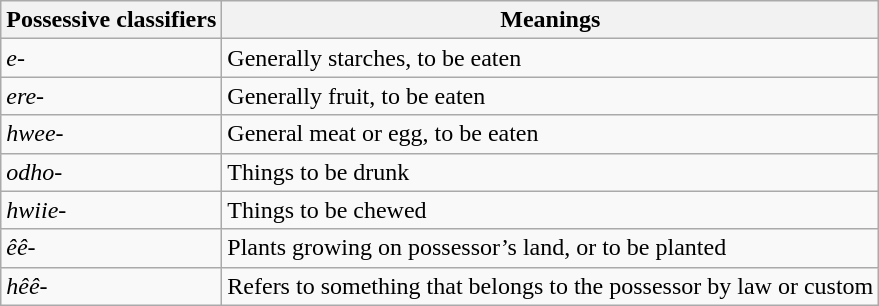<table class="wikitable">
<tr>
<th><strong>Possessive classifiers</strong></th>
<th><strong>Meanings</strong></th>
</tr>
<tr>
<td><em>e-</em></td>
<td>Generally starches, to be eaten</td>
</tr>
<tr>
<td><em>ere- </em></td>
<td>Generally fruit, to be eaten</td>
</tr>
<tr>
<td><em>hwee-</em></td>
<td>General meat or egg, to be eaten</td>
</tr>
<tr>
<td><em>odho-</em></td>
<td>Things to be drunk</td>
</tr>
<tr>
<td><em>hwiie-</em></td>
<td>Things to be chewed</td>
</tr>
<tr>
<td><em>êê-</em></td>
<td>Plants growing on possessor’s land, or to be planted</td>
</tr>
<tr>
<td><em>hêê-</em></td>
<td>Refers to something that belongs to the possessor by law or custom</td>
</tr>
</table>
